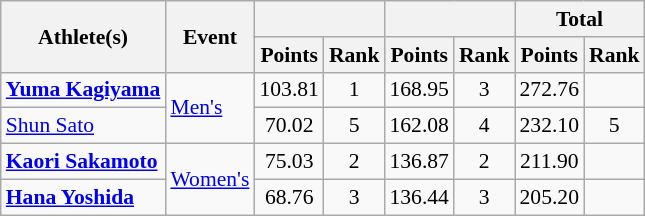<table class="wikitable" style="font-size:90%">
<tr>
<th rowspan=2>Athlete(s)</th>
<th rowspan=2>Event</th>
<th colspan=2></th>
<th colspan=2></th>
<th colspan=2>Total</th>
</tr>
<tr>
<th>Points</th>
<th>Rank</th>
<th>Points</th>
<th>Rank</th>
<th>Points</th>
<th>Rank</th>
</tr>
<tr align=center>
<td align=left><strong><a href='#'>Yuma Kagiyama</a></strong></td>
<td rowspan=2 align=left><a href='#'>Men's</a></td>
<td>103.81</td>
<td>1</td>
<td>168.95</td>
<td>3</td>
<td>272.76</td>
<td></td>
</tr>
<tr align=center>
<td align=left><a href='#'>Shun Sato</a></td>
<td>70.02</td>
<td>5</td>
<td>162.08</td>
<td>4</td>
<td>232.10</td>
<td>5</td>
</tr>
<tr align=center>
<td align=left><strong><a href='#'>Kaori Sakamoto</a></strong></td>
<td rowspan=2 align=left><a href='#'>Women's</a></td>
<td>75.03</td>
<td>2</td>
<td>136.87</td>
<td>2</td>
<td>211.90</td>
<td></td>
</tr>
<tr align=center>
<td align=left><strong><a href='#'>Hana Yoshida</a></strong></td>
<td>68.76</td>
<td>3</td>
<td>136.44</td>
<td>3</td>
<td>205.20</td>
<td></td>
</tr>
</table>
